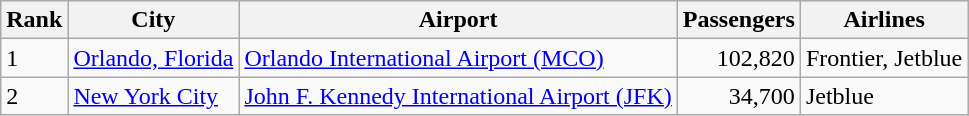<table class="wikitable">
<tr>
<th>Rank</th>
<th>City</th>
<th>Airport</th>
<th>Passengers</th>
<th>Airlines</th>
</tr>
<tr>
<td>1</td>
<td><a href='#'>Orlando, Florida</a></td>
<td><a href='#'>Orlando International Airport (MCO)</a></td>
<td align=right>102,820</td>
<td>Frontier, Jetblue</td>
</tr>
<tr>
<td>2</td>
<td><a href='#'>New York City</a></td>
<td><a href='#'>John F. Kennedy International Airport (JFK)</a></td>
<td align=right>34,700</td>
<td>Jetblue</td>
</tr>
</table>
